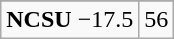<table class="wikitable">
<tr align="center">
</tr>
<tr align="center">
<td><strong>NCSU</strong> −17.5</td>
<td>56</td>
</tr>
</table>
